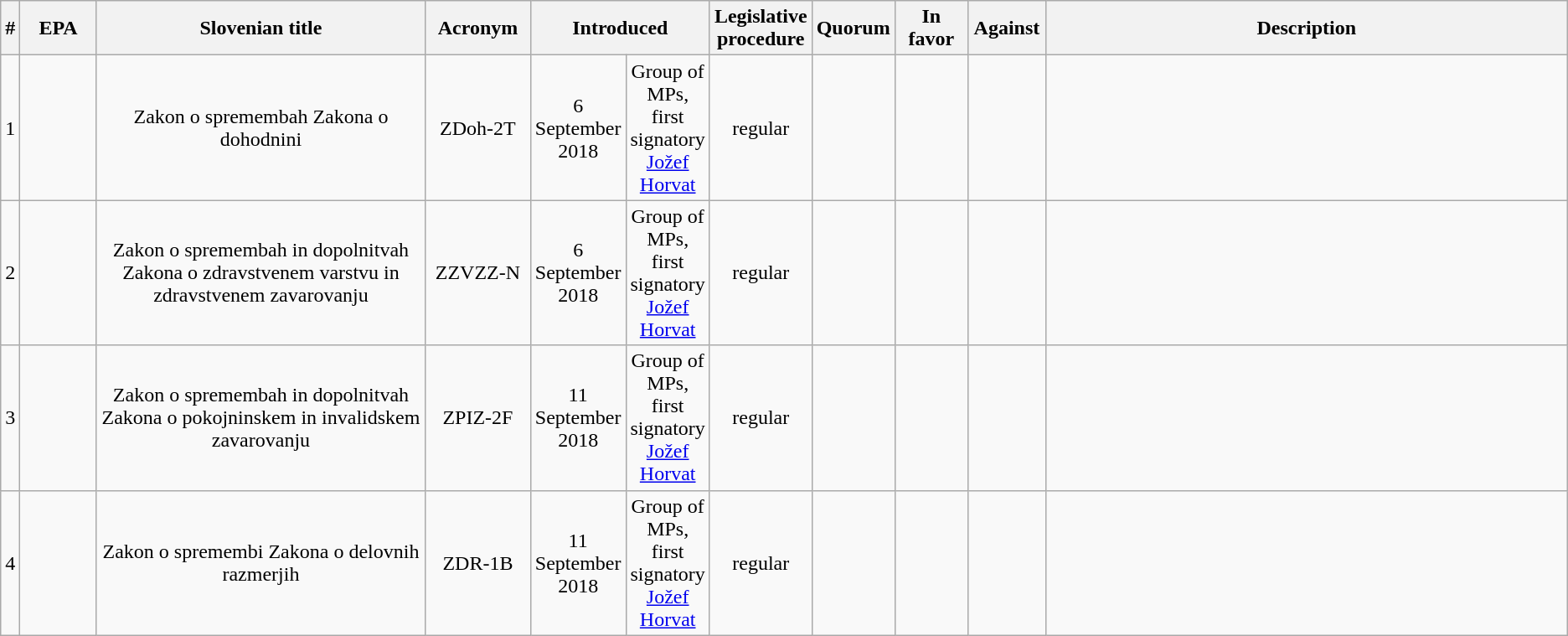<table class="wikitable" style="text-align: center;">
<tr>
<th style="width:5px;">#</th>
<th style="width:60px;">EPA</th>
<th style="width:300px;">Slovenian title</th>
<th style="width:80px;">Acronym</th>
<th colspan="2">Introduced</th>
<th style="width:70px;">Legislative procedure</th>
<th style="width:55px;">Quorum</th>
<th style="width:55px;">In favor</th>
<th style="width:55px;">Against</th>
<th style="width:500px;">Description</th>
</tr>
<tr>
<td>1</td>
<td></td>
<td>Zakon o spremembah Zakona o dohodnini</td>
<td>ZDoh-2T</td>
<td>6 September 2018</td>
<td>Group of MPs, first signatory <a href='#'>Jožef Horvat</a></td>
<td>regular</td>
<td></td>
<td></td>
<td></td>
<td></td>
</tr>
<tr>
<td>2</td>
<td></td>
<td>Zakon o spremembah in dopolnitvah Zakona o zdravstvenem varstvu in zdravstvenem zavarovanju</td>
<td>ZZVZZ-N</td>
<td>6 September 2018</td>
<td>Group of MPs, first signatory <a href='#'>Jožef Horvat</a></td>
<td>regular</td>
<td></td>
<td></td>
<td></td>
<td></td>
</tr>
<tr>
<td>3</td>
<td></td>
<td>Zakon o spremembah in dopolnitvah Zakona o pokojninskem in invalidskem zavarovanju</td>
<td>ZPIZ-2F</td>
<td>11 September 2018</td>
<td>Group of MPs, first signatory <a href='#'>Jožef Horvat</a></td>
<td>regular</td>
<td></td>
<td></td>
<td></td>
<td></td>
</tr>
<tr>
<td>4</td>
<td></td>
<td>Zakon o spremembi Zakona o delovnih razmerjih</td>
<td>ZDR-1B</td>
<td>11 September 2018</td>
<td>Group of MPs, first signatory <a href='#'>Jožef Horvat</a></td>
<td>regular</td>
<td></td>
<td></td>
<td></td>
<td></td>
</tr>
</table>
